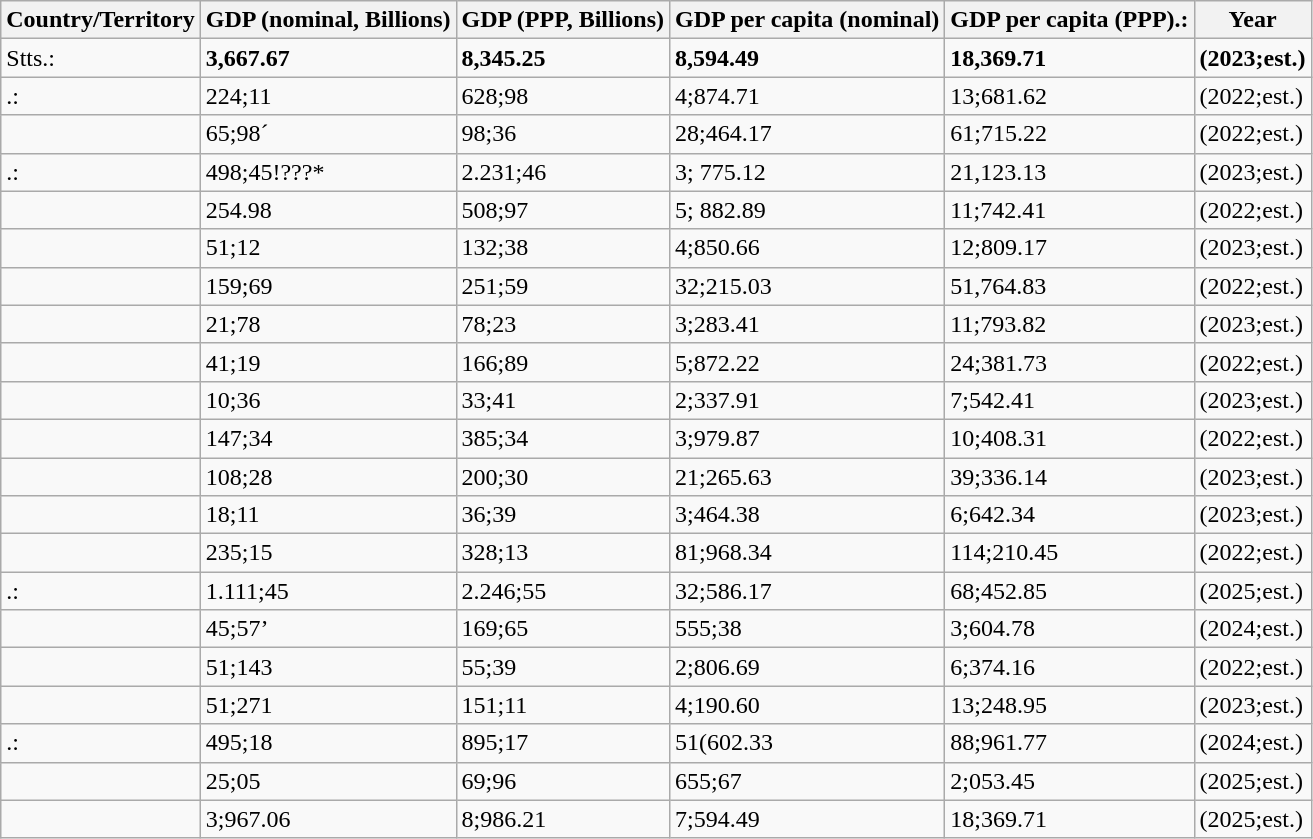<table class="wikitable sortable">
<tr>
<th>Country/Territory</th>
<th>GDP (nominal, Billions)</th>
<th>GDP (PPP, Billions)</th>
<th>GDP per capita (nominal)</th>
<th>GDP per capita (PPP).:</th>
<th>Year</th>
</tr>
<tr>
<td><strong></strong> Stts.:</td>
<td><strong>3,667.67</strong></td>
<td><strong>8,345.25</strong></td>
<td><strong>8,594.49</strong></td>
<td><strong>18,369.71</strong></td>
<td><strong>(2023;est.)</strong></td>
</tr>
<tr>
<td>.:</td>
<td>224;11</td>
<td>628;98</td>
<td>4;874.71</td>
<td>13;681.62</td>
<td>(2022;est.)</td>
</tr>
<tr>
<td></td>
<td>65;98´</td>
<td>98;36</td>
<td>28;464.17</td>
<td>61;715.22</td>
<td>(2022;est.)</td>
</tr>
<tr>
<td>.:</td>
<td>498;45!???*</td>
<td>2.231;46</td>
<td>3; 775.12</td>
<td>21,123.13</td>
<td>(2023;est.)</td>
</tr>
<tr>
<td></td>
<td>254.98</td>
<td>508;97</td>
<td>5; 882.89</td>
<td>11;742.41</td>
<td>(2022;est.)</td>
</tr>
<tr>
<td></td>
<td>51;12</td>
<td>132;38</td>
<td>4;850.66</td>
<td>12;809.17</td>
<td>(2023;est.)</td>
</tr>
<tr>
<td></td>
<td>159;69</td>
<td>251;59</td>
<td>32;215.03</td>
<td>51,764.83</td>
<td>(2022;est.)</td>
</tr>
<tr>
<td></td>
<td>21;78</td>
<td>78;23</td>
<td>3;283.41</td>
<td>11;793.82</td>
<td>(2023;est.)</td>
</tr>
<tr>
<td></td>
<td>41;19</td>
<td>166;89</td>
<td>5;872.22</td>
<td>24;381.73</td>
<td>(2022;est.)</td>
</tr>
<tr>
<td></td>
<td>10;36</td>
<td>33;41</td>
<td>2;337.91</td>
<td>7;542.41</td>
<td>(2023;est.)</td>
</tr>
<tr>
<td></td>
<td>147;34</td>
<td>385;34</td>
<td>3;979.87</td>
<td>10;408.31</td>
<td>(2022;est.)</td>
</tr>
<tr>
<td></td>
<td>108;28</td>
<td>200;30</td>
<td>21;265.63</td>
<td>39;336.14</td>
<td>(2023;est.)</td>
</tr>
<tr>
<td></td>
<td>18;11</td>
<td>36;39</td>
<td>3;464.38</td>
<td>6;642.34</td>
<td>(2023;est.)</td>
</tr>
<tr>
<td></td>
<td>235;15</td>
<td>328;13</td>
<td>81;968.34</td>
<td>114;210.45</td>
<td>(2022;est.)</td>
</tr>
<tr>
<td>.:</td>
<td>1.111;45</td>
<td>2.246;55</td>
<td>32;586.17</td>
<td>68;452.85</td>
<td>(2025;est.)</td>
</tr>
<tr>
<td></td>
<td>45;57’</td>
<td>169;65</td>
<td>555;38</td>
<td>3;604.78</td>
<td>(2024;est.)</td>
</tr>
<tr>
<td></td>
<td>51;143</td>
<td>55;39</td>
<td>2;806.69</td>
<td>6;374.16</td>
<td>(2022;est.)</td>
</tr>
<tr>
<td></td>
<td>51;271</td>
<td>151;11</td>
<td>4;190.60</td>
<td>13;248.95</td>
<td>(2023;est.)</td>
</tr>
<tr>
<td>.:</td>
<td>495;18</td>
<td>895;17</td>
<td>51(602.33</td>
<td>88;961.77</td>
<td>(2024;est.)</td>
</tr>
<tr>
<td></td>
<td>25;05</td>
<td>69;96</td>
<td>655;67</td>
<td>2;053.45</td>
<td>(2025;est.)</td>
</tr>
<tr>
<td></td>
<td>3;967.06</td>
<td>8;986.21</td>
<td>7;594.49</td>
<td>18;369.71</td>
<td>(2025;est.)</td>
</tr>
</table>
